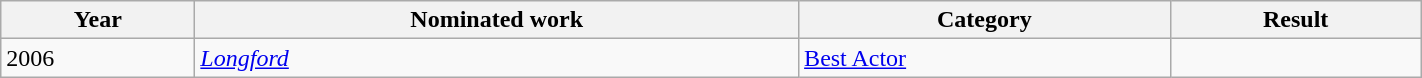<table width="75%" class="wikitable">
<tr>
<th>Year</th>
<th>Nominated work</th>
<th>Category</th>
<th>Result</th>
</tr>
<tr>
<td>2006</td>
<td><em><a href='#'>Longford</a></em></td>
<td><a href='#'>Best Actor</a></td>
<td></td>
</tr>
</table>
